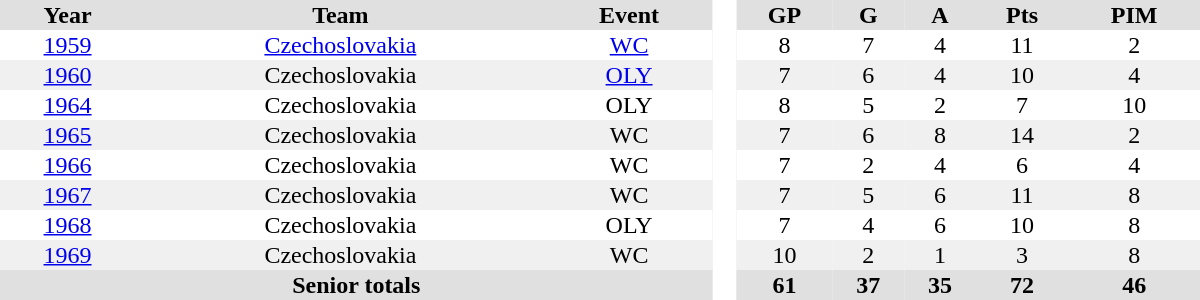<table border="0" cellpadding="1" cellspacing="0" style="text-align:center; width:50em">
<tr ALIGN="center" bgcolor="#e0e0e0">
<th>Year</th>
<th>Team</th>
<th>Event</th>
<th rowspan="99" bgcolor="#ffffff"> </th>
<th>GP</th>
<th>G</th>
<th>A</th>
<th>Pts</th>
<th>PIM</th>
</tr>
<tr>
<td><a href='#'>1959</a></td>
<td><a href='#'>Czechoslovakia</a></td>
<td><a href='#'>WC</a></td>
<td>8</td>
<td>7</td>
<td>4</td>
<td>11</td>
<td>2</td>
</tr>
<tr bgcolor="#f0f0f0">
<td><a href='#'>1960</a></td>
<td>Czechoslovakia</td>
<td><a href='#'>OLY</a></td>
<td>7</td>
<td>6</td>
<td>4</td>
<td>10</td>
<td>4</td>
</tr>
<tr>
<td><a href='#'>1964</a></td>
<td>Czechoslovakia</td>
<td>OLY</td>
<td>8</td>
<td>5</td>
<td>2</td>
<td>7</td>
<td>10</td>
</tr>
<tr bgcolor="#f0f0f0">
<td><a href='#'>1965</a></td>
<td>Czechoslovakia</td>
<td>WC</td>
<td>7</td>
<td>6</td>
<td>8</td>
<td>14</td>
<td>2</td>
</tr>
<tr>
<td><a href='#'>1966</a></td>
<td>Czechoslovakia</td>
<td>WC</td>
<td>7</td>
<td>2</td>
<td>4</td>
<td>6</td>
<td>4</td>
</tr>
<tr bgcolor="#f0f0f0">
<td><a href='#'>1967</a></td>
<td>Czechoslovakia</td>
<td>WC</td>
<td>7</td>
<td>5</td>
<td>6</td>
<td>11</td>
<td>8</td>
</tr>
<tr>
<td><a href='#'>1968</a></td>
<td>Czechoslovakia</td>
<td>OLY</td>
<td>7</td>
<td>4</td>
<td>6</td>
<td>10</td>
<td>8</td>
</tr>
<tr bgcolor="#f0f0f0">
<td><a href='#'>1969</a></td>
<td>Czechoslovakia</td>
<td>WC</td>
<td>10</td>
<td>2</td>
<td>1</td>
<td>3</td>
<td>8</td>
</tr>
<tr bgcolor="#e0e0e0">
<th colspan=3>Senior totals</th>
<th>61</th>
<th>37</th>
<th>35</th>
<th>72</th>
<th>46</th>
</tr>
</table>
